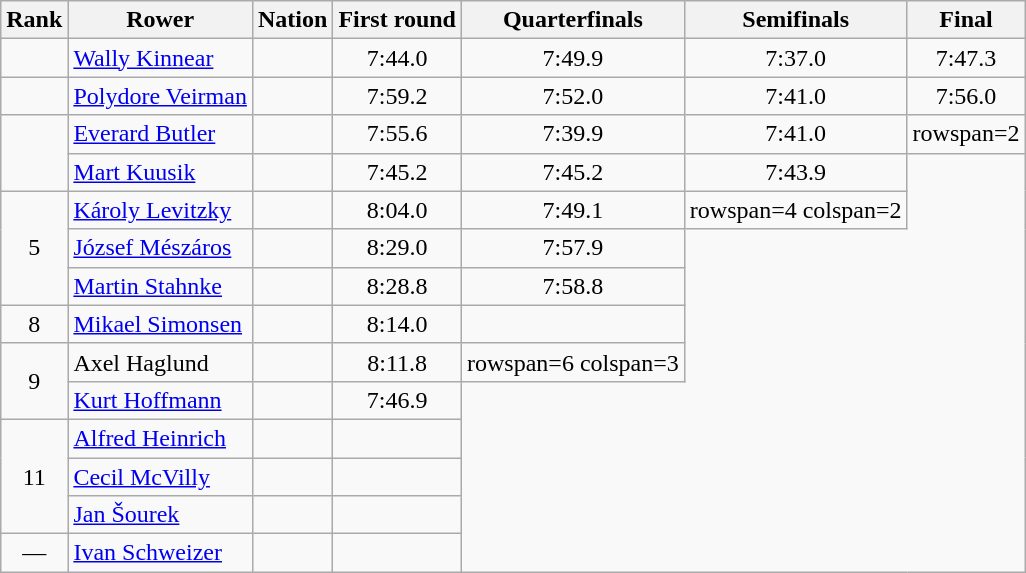<table class="wikitable sortable" style="text-align:center">
<tr>
<th>Rank</th>
<th>Rower</th>
<th>Nation</th>
<th>First round</th>
<th>Quarterfinals</th>
<th>Semifinals</th>
<th>Final</th>
</tr>
<tr>
<td></td>
<td align=left><a href='#'>Wally Kinnear</a></td>
<td align=left></td>
<td>7:44.0</td>
<td>7:49.9</td>
<td>7:37.0</td>
<td>7:47.3</td>
</tr>
<tr>
<td></td>
<td align=left><a href='#'>Polydore Veirman</a></td>
<td align=left></td>
<td>7:59.2</td>
<td>7:52.0</td>
<td>7:41.0</td>
<td>7:56.0</td>
</tr>
<tr>
<td rowspan=2></td>
<td align=left><a href='#'>Everard Butler</a></td>
<td align=left></td>
<td>7:55.6</td>
<td>7:39.9</td>
<td>7:41.0</td>
<td>rowspan=2 </td>
</tr>
<tr>
<td align=left><a href='#'>Mart Kuusik</a></td>
<td align=left></td>
<td>7:45.2</td>
<td>7:45.2</td>
<td>7:43.9</td>
</tr>
<tr>
<td rowspan=3>5</td>
<td align=left><a href='#'>Károly Levitzky</a></td>
<td align=left></td>
<td>8:04.0</td>
<td>7:49.1</td>
<td>rowspan=4 colspan=2 </td>
</tr>
<tr>
<td align=left><a href='#'>József Mészáros</a></td>
<td align=left></td>
<td>8:29.0</td>
<td>7:57.9</td>
</tr>
<tr>
<td align=left><a href='#'>Martin Stahnke</a></td>
<td align=left></td>
<td>8:28.8</td>
<td>7:58.8</td>
</tr>
<tr>
<td>8</td>
<td align=left><a href='#'>Mikael Simonsen</a></td>
<td align=left></td>
<td>8:14.0</td>
<td data-sort-value=9:99.9></td>
</tr>
<tr>
<td rowspan=2>9</td>
<td align=left>Axel Haglund</td>
<td align=left></td>
<td>8:11.8</td>
<td>rowspan=6 colspan=3 </td>
</tr>
<tr>
<td align=left><a href='#'>Kurt Hoffmann</a></td>
<td align=left></td>
<td>7:46.9</td>
</tr>
<tr>
<td rowspan=3>11</td>
<td align=left><a href='#'>Alfred Heinrich</a></td>
<td align=left></td>
<td data-sort-value=9:99.0></td>
</tr>
<tr>
<td align=left><a href='#'>Cecil McVilly</a></td>
<td align=left></td>
<td data-sort-value=9:99.0></td>
</tr>
<tr>
<td align=left><a href='#'>Jan Šourek</a></td>
<td align=left></td>
<td data-sort-value=9:99.9></td>
</tr>
<tr>
<td data-sort-value=14>—</td>
<td align=left><a href='#'>Ivan Schweizer</a></td>
<td align=left></td>
<td data-sort-value=9:99.9></td>
</tr>
</table>
